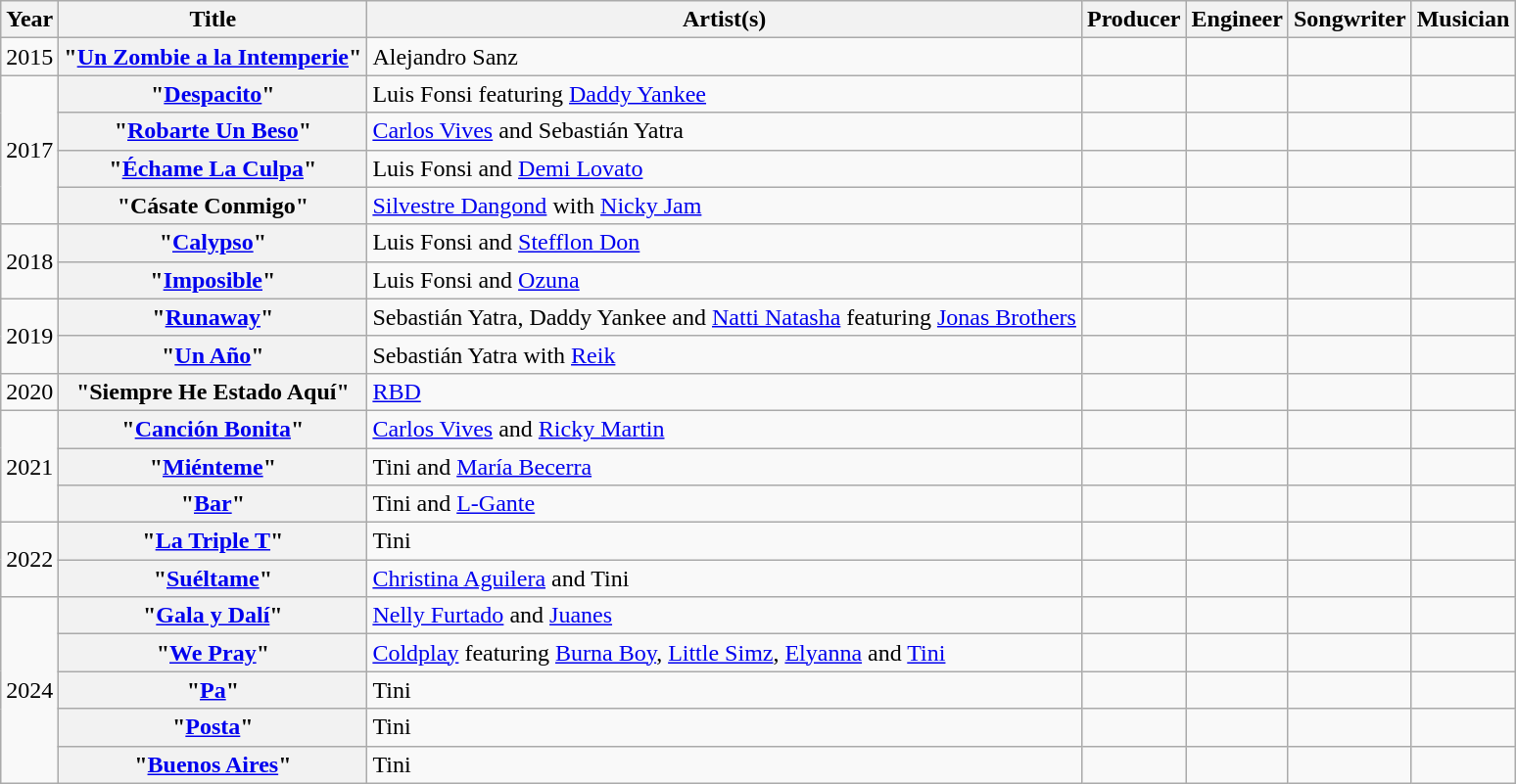<table class="wikitable plainrowheaders" style="text-align:center;">
<tr>
<th>Year</th>
<th>Title</th>
<th>Artist(s)</th>
<th>Producer</th>
<th>Engineer</th>
<th>Songwriter</th>
<th>Musician</th>
</tr>
<tr>
<td>2015</td>
<th scope="row">"<a href='#'>Un Zombie a la Intemperie</a>"</th>
<td align="left">Alejandro Sanz</td>
<td></td>
<td></td>
<td></td>
<td></td>
</tr>
<tr>
<td rowspan="4">2017</td>
<th scope="row">"<a href='#'>Despacito</a>"</th>
<td align="left">Luis Fonsi featuring <a href='#'>Daddy Yankee</a></td>
<td></td>
<td></td>
<td></td>
<td></td>
</tr>
<tr>
<th scope="row">"<a href='#'>Robarte Un Beso</a>"</th>
<td align="left"><a href='#'>Carlos Vives</a> and Sebastián Yatra</td>
<td></td>
<td></td>
<td></td>
<td></td>
</tr>
<tr>
<th scope="row">"<a href='#'>Échame La Culpa</a>"</th>
<td align="left">Luis Fonsi and <a href='#'>Demi Lovato</a></td>
<td></td>
<td></td>
<td></td>
<td></td>
</tr>
<tr>
<th scope="row">"Cásate Conmigo"</th>
<td align="left"><a href='#'>Silvestre Dangond</a> with <a href='#'>Nicky Jam</a></td>
<td></td>
<td></td>
<td></td>
<td></td>
</tr>
<tr>
<td rowspan="2">2018</td>
<th scope="row">"<a href='#'>Calypso</a>"</th>
<td align="left">Luis Fonsi and <a href='#'>Stefflon Don</a></td>
<td></td>
<td></td>
<td></td>
<td></td>
</tr>
<tr>
<th scope="row">"<a href='#'>Imposible</a>"</th>
<td align="left">Luis Fonsi and <a href='#'>Ozuna</a></td>
<td></td>
<td></td>
<td></td>
<td></td>
</tr>
<tr>
<td rowspan="2">2019</td>
<th scope="row">"<a href='#'>Runaway</a>"</th>
<td align="left">Sebastián Yatra, Daddy Yankee and <a href='#'>Natti Natasha</a> featuring <a href='#'>Jonas Brothers</a></td>
<td></td>
<td></td>
<td></td>
<td></td>
</tr>
<tr>
<th scope="row">"<a href='#'>Un Año</a>"</th>
<td align="left">Sebastián Yatra with <a href='#'>Reik</a></td>
<td></td>
<td></td>
<td></td>
<td></td>
</tr>
<tr>
<td>2020</td>
<th scope="row">"Siempre He Estado Aquí"</th>
<td align="left"><a href='#'>RBD</a></td>
<td></td>
<td></td>
<td></td>
<td></td>
</tr>
<tr>
<td rowspan="3">2021</td>
<th scope="row">"<a href='#'>Canción Bonita</a>"</th>
<td align="left"><a href='#'>Carlos Vives</a> and <a href='#'>Ricky Martin</a></td>
<td></td>
<td></td>
<td></td>
<td></td>
</tr>
<tr>
<th scope="row">"<a href='#'>Miénteme</a>"</th>
<td align="left">Tini and <a href='#'>María Becerra</a></td>
<td></td>
<td></td>
<td></td>
<td></td>
</tr>
<tr>
<th scope="row">"<a href='#'>Bar</a>"</th>
<td align="left">Tini and <a href='#'>L-Gante</a></td>
<td></td>
<td></td>
<td></td>
<td></td>
</tr>
<tr>
<td rowspan="2">2022</td>
<th scope="row">"<a href='#'>La Triple T</a>"</th>
<td align="left">Tini</td>
<td></td>
<td></td>
<td></td>
<td></td>
</tr>
<tr>
<th scope="row">"<a href='#'>Suéltame</a>"</th>
<td align="left"><a href='#'>Christina Aguilera</a> and Tini</td>
<td></td>
<td></td>
<td></td>
<td></td>
</tr>
<tr>
<td rowspan="5">2024</td>
<th scope="row">"<a href='#'>Gala y Dalí</a>"</th>
<td align="left"><a href='#'>Nelly Furtado</a> and <a href='#'>Juanes</a></td>
<td></td>
<td></td>
<td></td>
<td></td>
</tr>
<tr>
<th scope="row">"<a href='#'>We Pray</a>"</th>
<td align="left"><a href='#'>Coldplay</a> featuring <a href='#'>Burna Boy</a>, <a href='#'>Little Simz</a>, <a href='#'>Elyanna</a> and <a href='#'>Tini</a></td>
<td></td>
<td></td>
<td></td>
<td></td>
</tr>
<tr>
<th scope="row">"<a href='#'>Pa</a>"</th>
<td align="left">Tini</td>
<td></td>
<td></td>
<td></td>
<td></td>
</tr>
<tr>
<th scope="row">"<a href='#'>Posta</a>"</th>
<td align="left">Tini</td>
<td></td>
<td></td>
<td></td>
<td></td>
</tr>
<tr>
<th scope="row">"<a href='#'>Buenos Aires</a>"</th>
<td align="left">Tini</td>
<td></td>
<td></td>
<td></td>
<td></td>
</tr>
</table>
